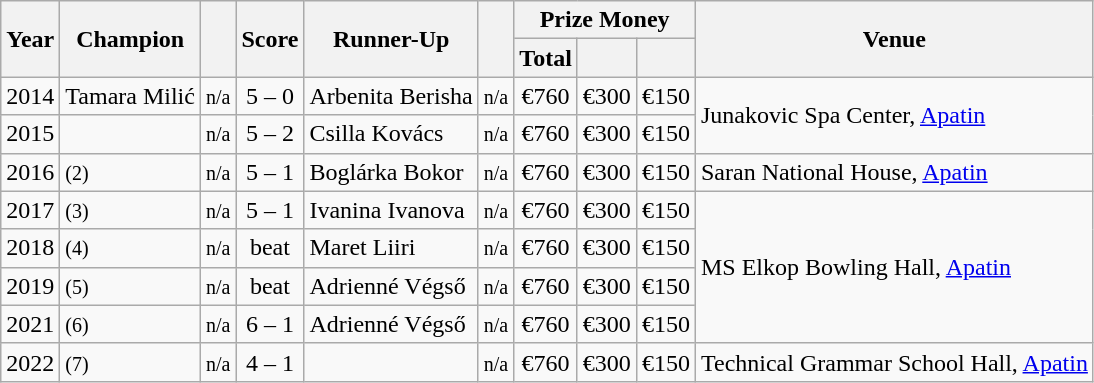<table class="wikitable sortable">
<tr>
<th rowspan=2>Year</th>
<th rowspan=2>Champion</th>
<th rowspan=2></th>
<th rowspan=2>Score</th>
<th rowspan=2>Runner-Up</th>
<th rowspan=2></th>
<th colspan=3>Prize Money</th>
<th rowspan=2>Venue</th>
</tr>
<tr>
<th>Total</th>
<th></th>
<th></th>
</tr>
<tr>
<td>2014</td>
<td> Tamara Milić</td>
<td align=center><small><span>n/a</span></small></td>
<td align=center>5 – 0</td>
<td> Arbenita Berisha</td>
<td align=center><small><span>n/a</span></small></td>
<td align=center>€760</td>
<td align=center>€300</td>
<td align=center>€150</td>
<td rowspan=2>Junakovic Spa Center, <a href='#'>Apatin</a></td>
</tr>
<tr>
<td>2015</td>
<td></td>
<td align=center><small><span>n/a</span></small></td>
<td align=center>5 – 2</td>
<td> Csilla Kovács</td>
<td align=center><small><span>n/a</span></small></td>
<td align=center>€760</td>
<td align=center>€300</td>
<td align=center>€150</td>
</tr>
<tr>
<td>2016</td>
<td> <small>(2)</small></td>
<td align=center><small><span>n/a</span></small></td>
<td align=center>5 – 1</td>
<td> Boglárka Bokor</td>
<td align=center><small><span>n/a</span></small></td>
<td align=center>€760</td>
<td align=center>€300</td>
<td align=center>€150</td>
<td>Saran National House, <a href='#'>Apatin</a></td>
</tr>
<tr>
<td>2017</td>
<td> <small>(3)</small></td>
<td align=center><small><span>n/a</span></small></td>
<td align=center>5 – 1</td>
<td> Ivanina Ivanova</td>
<td align=center><small><span>n/a</span></small></td>
<td align=center>€760</td>
<td align=center>€300</td>
<td align=center>€150</td>
<td rowspan=4>MS Elkop Bowling Hall, <a href='#'>Apatin</a></td>
</tr>
<tr>
<td>2018</td>
<td> <small>(4)</small></td>
<td align=center><small><span>n/a</span></small></td>
<td align=center>beat</td>
<td> Maret Liiri</td>
<td align=center><small><span>n/a</span></small></td>
<td align=center>€760</td>
<td align=center>€300</td>
<td align=center>€150</td>
</tr>
<tr>
<td>2019</td>
<td> <small>(5)</small></td>
<td align=center><small><span>n/a</span></small></td>
<td align=center>beat</td>
<td> Adrienné Végső</td>
<td align=center><small><span>n/a</span></small></td>
<td align=center>€760</td>
<td align=center>€300</td>
<td align=center>€150</td>
</tr>
<tr>
<td>2021</td>
<td> <small>(6)</small></td>
<td align=center><small><span>n/a</span></small></td>
<td align=center>6 – 1</td>
<td> Adrienné Végső</td>
<td align=center><small><span>n/a</span></small></td>
<td align=center>€760</td>
<td align=center>€300</td>
<td align=center>€150</td>
</tr>
<tr>
<td>2022</td>
<td> <small>(7)</small></td>
<td align=center><small><span>n/a</span></small></td>
<td align=center>4 – 1</td>
<td></td>
<td align=center><small><span>n/a</span></small></td>
<td align=center>€760</td>
<td align=center>€300</td>
<td align=center>€150</td>
<td>Technical Grammar School Hall, <a href='#'>Apatin</a></td>
</tr>
</table>
